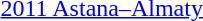<table>
<tr>
<td><a href='#'>2011 Astana–Almaty</a></td>
<td></td>
<td></td>
<td></td>
</tr>
</table>
